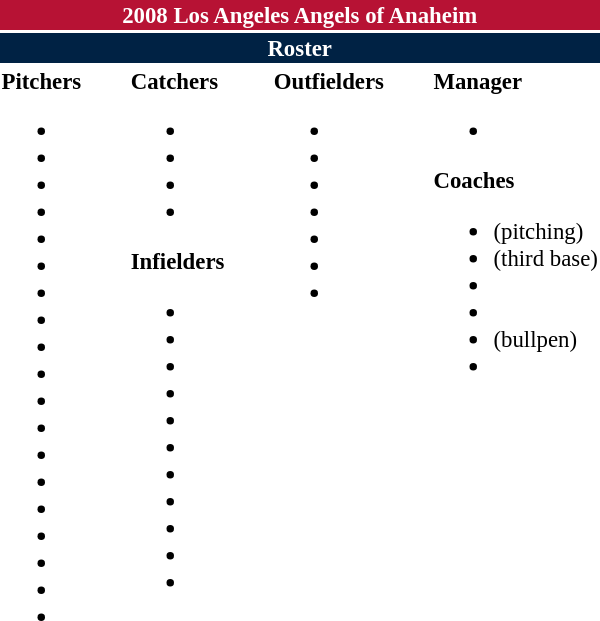<table class="toccolours" style="font-size: 95%;">
<tr>
<th colspan="10" style="background-color: #B71234; color: white; text-align: center;">2008 Los Angeles Angels of Anaheim</th>
</tr>
<tr>
<td colspan="10" style="background-color:#002244; color: white; text-align: center;"><strong>Roster</strong></td>
</tr>
<tr>
<td valign="top"><strong>Pitchers</strong><br><ul><li></li><li></li><li></li><li></li><li></li><li></li><li></li><li></li><li></li><li></li><li></li><li></li><li></li><li></li><li></li><li></li><li></li><li></li><li></li></ul></td>
<td width="25px"></td>
<td valign="top"><strong>Catchers</strong><br><ul><li></li><li></li><li></li><li></li></ul><strong>Infielders</strong><ul><li></li><li></li><li></li><li></li><li></li><li></li><li></li><li></li><li></li><li></li><li></li></ul></td>
<td width="25px"></td>
<td valign="top"><strong>Outfielders</strong><br><ul><li></li><li></li><li></li><li></li><li></li><li></li><li></li></ul></td>
<td width="25px"></td>
<td valign="top"><strong>Manager</strong><br><ul><li></li></ul><strong>Coaches</strong><ul><li> (pitching)</li><li> (third base)</li><li></li><li></li><li> (bullpen)</li><li></li></ul></td>
</tr>
</table>
